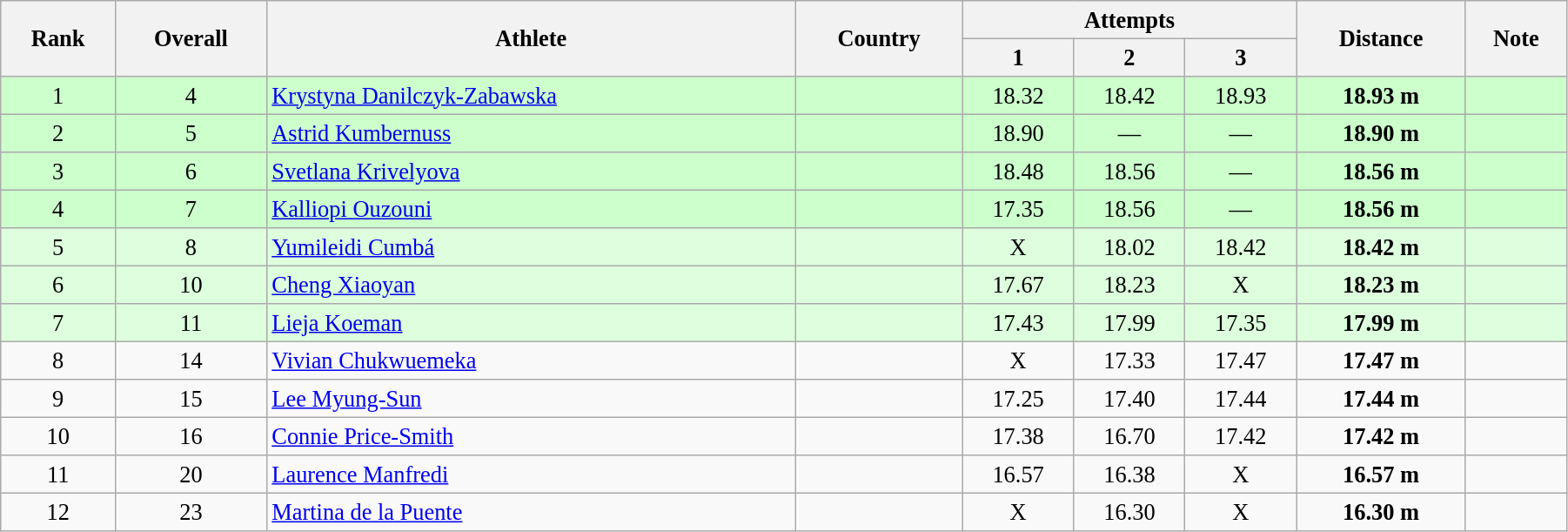<table class="wikitable sortable" style=" text-align:center; font-size:110%;" width="95%">
<tr>
<th rowspan="2">Rank</th>
<th rowspan="2">Overall</th>
<th rowspan="2">Athlete</th>
<th rowspan="2">Country</th>
<th colspan="3">Attempts</th>
<th rowspan="2">Distance</th>
<th rowspan="2">Note</th>
</tr>
<tr>
<th>1</th>
<th>2</th>
<th>3</th>
</tr>
<tr style="background:#ccffcc;">
<td>1</td>
<td>4</td>
<td align=left><a href='#'>Krystyna Danilczyk-Zabawska</a></td>
<td></td>
<td>18.32</td>
<td>18.42</td>
<td>18.93</td>
<td><strong>18.93 m </strong></td>
<td></td>
</tr>
<tr style="background:#ccffcc;">
<td>2</td>
<td>5</td>
<td align=left><a href='#'>Astrid Kumbernuss</a></td>
<td></td>
<td>18.90</td>
<td>—</td>
<td>—</td>
<td><strong>18.90 m </strong></td>
<td></td>
</tr>
<tr style="background:#ccffcc;">
<td>3</td>
<td>6</td>
<td align=left><a href='#'>Svetlana Krivelyova</a></td>
<td></td>
<td>18.48</td>
<td>18.56</td>
<td>—</td>
<td><strong>18.56 m </strong></td>
<td></td>
</tr>
<tr style="background:#ccffcc;">
<td>4</td>
<td>7</td>
<td align=left><a href='#'>Kalliopi Ouzouni</a></td>
<td></td>
<td>17.35</td>
<td>18.56</td>
<td>—</td>
<td><strong>18.56 m </strong></td>
<td></td>
</tr>
<tr style="background:#ddffdd;">
<td>5</td>
<td>8</td>
<td align=left><a href='#'>Yumileidi Cumbá</a></td>
<td></td>
<td>X</td>
<td>18.02</td>
<td>18.42</td>
<td><strong>18.42 m </strong></td>
<td></td>
</tr>
<tr style="background:#ddffdd;">
<td>6</td>
<td>10</td>
<td align=left><a href='#'>Cheng Xiaoyan</a></td>
<td></td>
<td>17.67</td>
<td>18.23</td>
<td>X</td>
<td><strong>18.23 m </strong></td>
<td></td>
</tr>
<tr style="background:#ddffdd;">
<td>7</td>
<td>11</td>
<td align=left><a href='#'>Lieja Koeman</a></td>
<td></td>
<td>17.43</td>
<td>17.99</td>
<td>17.35</td>
<td><strong>17.99 m </strong></td>
<td></td>
</tr>
<tr>
<td>8</td>
<td>14</td>
<td align=left><a href='#'>Vivian Chukwuemeka</a></td>
<td></td>
<td>X</td>
<td>17.33</td>
<td>17.47</td>
<td><strong>17.47 m </strong></td>
<td></td>
</tr>
<tr>
<td>9</td>
<td>15</td>
<td align=left><a href='#'>Lee Myung-Sun</a></td>
<td></td>
<td>17.25</td>
<td>17.40</td>
<td>17.44</td>
<td><strong>17.44 m </strong></td>
<td></td>
</tr>
<tr>
<td>10</td>
<td>16</td>
<td align=left><a href='#'>Connie Price-Smith</a></td>
<td></td>
<td>17.38</td>
<td>16.70</td>
<td>17.42</td>
<td><strong>17.42 m </strong></td>
<td></td>
</tr>
<tr>
<td>11</td>
<td>20</td>
<td align=left><a href='#'>Laurence Manfredi</a></td>
<td></td>
<td>16.57</td>
<td>16.38</td>
<td>X</td>
<td><strong>16.57 m </strong></td>
<td></td>
</tr>
<tr>
<td>12</td>
<td>23</td>
<td align=left><a href='#'>Martina de la Puente</a></td>
<td></td>
<td>X</td>
<td>16.30</td>
<td>X</td>
<td><strong>16.30 m </strong></td>
<td></td>
</tr>
</table>
